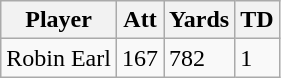<table class="wikitable">
<tr>
<th>Player</th>
<th>Att</th>
<th>Yards</th>
<th>TD</th>
</tr>
<tr>
<td>Robin Earl</td>
<td>167</td>
<td>782</td>
<td>1</td>
</tr>
</table>
